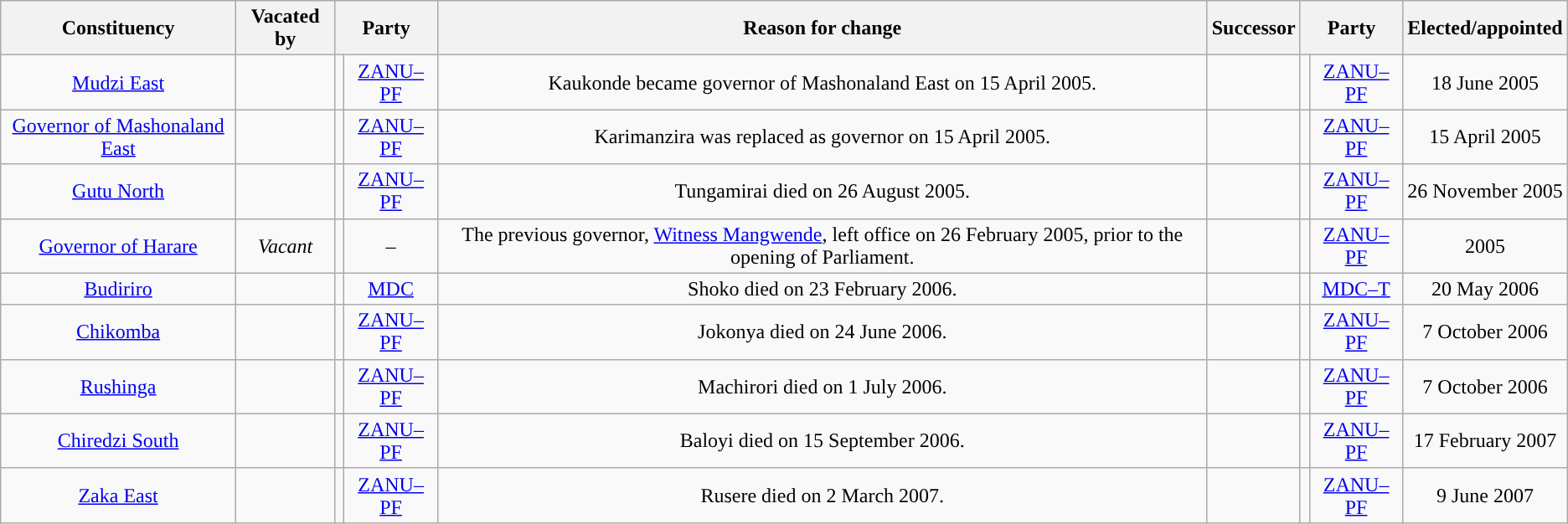<table class="wikitable sortable" style="text-align:center">
<tr>
<th>Constituency</th>
<th>Vacated by</th>
<th colspan="2">Party</th>
<th>Reason for change</th>
<th>Successor</th>
<th colspan="2">Party</th>
<th>Elected/appointed</th>
</tr>
<tr>
<td><a href='#'>Mudzi East</a></td>
<td></td>
<td style="background-color: "></td>
<td><a href='#'>ZANU–PF</a></td>
<td>Kaukonde became governor of Mashonaland East on 15 April 2005.</td>
<td></td>
<td style="background-color: "></td>
<td><a href='#'>ZANU–PF</a></td>
<td>18 June 2005</td>
</tr>
<tr>
<td><a href='#'>Governor of Mashonaland East</a></td>
<td></td>
<td style="background-color: "></td>
<td><a href='#'>ZANU–PF</a></td>
<td>Karimanzira was replaced as governor on 15 April 2005.</td>
<td></td>
<td style="background-color: "></td>
<td><a href='#'>ZANU–PF</a></td>
<td>15 April 2005</td>
</tr>
<tr>
<td><a href='#'>Gutu North</a></td>
<td></td>
<td style="background-color: "></td>
<td><a href='#'>ZANU–PF</a></td>
<td>Tungamirai died on 26 August 2005.</td>
<td></td>
<td style="background-color: "></td>
<td><a href='#'>ZANU–PF</a></td>
<td>26 November 2005</td>
</tr>
<tr>
<td><a href='#'>Governor of Harare</a></td>
<td><em>Vacant</em></td>
<td></td>
<td>–</td>
<td>The previous governor, <a href='#'>Witness Mangwende</a>, left office on 26 February 2005, prior to the opening of Parliament.</td>
<td></td>
<td style="background-color: "></td>
<td><a href='#'>ZANU–PF</a></td>
<td>2005</td>
</tr>
<tr>
<td><a href='#'>Budiriro</a></td>
<td></td>
<td style="background-color: "></td>
<td><a href='#'>MDC</a></td>
<td>Shoko died on 23 February 2006.</td>
<td></td>
<td style="background-color: "></td>
<td><a href='#'>MDC–T</a></td>
<td>20 May 2006</td>
</tr>
<tr>
<td><a href='#'>Chikomba</a></td>
<td></td>
<td style="background-color: "></td>
<td><a href='#'>ZANU–PF</a></td>
<td>Jokonya died on 24 June 2006.</td>
<td></td>
<td style="background-color: "></td>
<td><a href='#'>ZANU–PF</a></td>
<td>7 October 2006</td>
</tr>
<tr>
<td><a href='#'>Rushinga</a></td>
<td></td>
<td style="background-color: "></td>
<td><a href='#'>ZANU–PF</a></td>
<td>Machirori died on 1 July 2006.</td>
<td></td>
<td style="background-color: "></td>
<td><a href='#'>ZANU–PF</a></td>
<td>7 October 2006</td>
</tr>
<tr>
<td><a href='#'>Chiredzi South</a></td>
<td></td>
<td style="background-color: "></td>
<td><a href='#'>ZANU–PF</a></td>
<td>Baloyi died on 15 September 2006.</td>
<td></td>
<td style="background-color: "></td>
<td><a href='#'>ZANU–PF</a></td>
<td>17 February 2007</td>
</tr>
<tr>
<td><a href='#'>Zaka East</a></td>
<td></td>
<td style="background-color: "></td>
<td><a href='#'>ZANU–PF</a></td>
<td>Rusere died on 2 March 2007.</td>
<td></td>
<td style="background-color: "></td>
<td><a href='#'>ZANU–PF</a></td>
<td>9 June 2007</td>
</tr>
</table>
